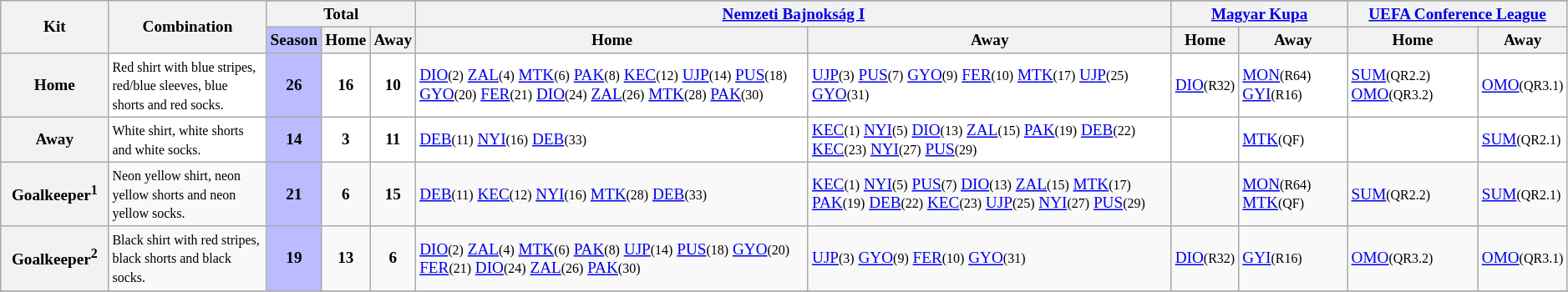<table class="wikitable" style="font-size:80%;">
<tr>
<th rowspan="3" width="80">Kit</th>
<th rowspan="3" width="120">Combination</th>
</tr>
<tr>
<th colspan="3">Total</th>
<th colspan="2"><a href='#'>Nemzeti Bajnokság I</a></th>
<th colspan="2"><a href='#'>Magyar Kupa</a></th>
<th colspan="2"><a href='#'>UEFA Conference League</a></th>
</tr>
<tr>
<td bgcolor="#BBBBFF" align="center"><strong>Season</strong></td>
<th>Home</th>
<th>Away</th>
<th>Home</th>
<th>Away</th>
<th>Home</th>
<th>Away</th>
<th>Home</th>
<th>Away</th>
</tr>
<tr bgcolor="white">
<th>Home</th>
<td><small>Red shirt with blue stripes, red/blue sleeves, blue shorts and red socks.</small></td>
<td bgcolor="#BBBBFF" align="center"><strong>26</strong> </td>
<td align="center"><strong>16</strong> </td>
<td align="center"><strong>10</strong> </td>
<td><a href='#'>DIO</a><small>(2)</small> <a href='#'>ZAL</a><small>(4)</small> <a href='#'>MTK</a><small>(6)</small> <a href='#'>PAK</a><small>(8)</small> <a href='#'>KEC</a><small>(12)</small> <a href='#'>UJP</a><small>(14)</small> <a href='#'>PUS</a><small>(18)</small> <a href='#'>GYO</a><small>(20)</small> <a href='#'>FER</a><small>(21)</small> <a href='#'>DIO</a><small>(24)</small> <a href='#'>ZAL</a><small>(26)</small> <a href='#'>MTK</a><small>(28)</small> <a href='#'>PAK</a><small>(30)</small> </td>
<td><a href='#'>UJP</a><small>(3)</small> <a href='#'>PUS</a><small>(7)</small> <a href='#'>GYO</a><small>(9)</small> <a href='#'>FER</a><small>(10)</small> <a href='#'>MTK</a><small>(17)</small> <a href='#'>UJP</a><small>(25)</small> <a href='#'>GYO</a><small>(31)</small> </td>
<td><a href='#'>DIO</a><small>(R32)</small> </td>
<td><a href='#'>MON</a><small>(R64)</small> <a href='#'>GYI</a><small>(R16)</small> </td>
<td><a href='#'>SUM</a><small>(QR2.2)</small> <a href='#'>OMO</a><small>(QR3.2)</small> </td>
<td><a href='#'>OMO</a><small>(QR3.1)</small> </td>
</tr>
<tr bgcolor="white">
<th>Away</th>
<td><small>White shirt, white shorts and white socks.</small></td>
<td bgcolor="#BBBBFF" align="center"><strong>14</strong> </td>
<td align="center"><strong>3</strong> </td>
<td align="center"><strong>11</strong> </td>
<td><a href='#'>DEB</a><small>(11)</small> <a href='#'>NYI</a><small>(16)</small> <a href='#'>DEB</a><small>(33)</small> </td>
<td><a href='#'>KEC</a><small>(1)</small> <a href='#'>NYI</a><small>(5)</small> <a href='#'>DIO</a><small>(13)</small> <a href='#'>ZAL</a><small>(15)</small> <a href='#'>PAK</a><small>(19)</small> <a href='#'>DEB</a><small>(22)</small> <a href='#'>KEC</a><small>(23)</small> <a href='#'>NYI</a><small>(27)</small> <a href='#'>PUS</a><small>(29)</small> </td>
<td></td>
<td><a href='#'>MTK</a><small>(QF)</small> </td>
<td></td>
<td><a href='#'>SUM</a><small>(QR2.1)</small> </td>
</tr>
<tr>
<th>Goalkeeper<sup>1</sup></th>
<td><small>Neon yellow shirt, neon yellow shorts and neon yellow socks.</small></td>
<td bgcolor="#BBBBFF" align="center"><strong>21</strong> </td>
<td align="center"><strong>6</strong> </td>
<td align="center"><strong>15</strong> </td>
<td><a href='#'>DEB</a><small>(11)</small> <a href='#'>KEC</a><small>(12)</small> <a href='#'>NYI</a><small>(16)</small> <a href='#'>MTK</a><small>(28)</small> <a href='#'>DEB</a><small>(33)</small> </td>
<td><a href='#'>KEC</a><small>(1)</small> <a href='#'>NYI</a><small>(5)</small> <a href='#'>PUS</a><small>(7)</small> <a href='#'>DIO</a><small>(13)</small> <a href='#'>ZAL</a><small>(15)</small> <a href='#'>MTK</a><small>(17)</small> <a href='#'>PAK</a><small>(19)</small> <a href='#'>DEB</a><small>(22)</small> <a href='#'>KEC</a><small>(23)</small> <a href='#'>UJP</a><small>(25)</small> <a href='#'>NYI</a><small>(27)</small> <a href='#'>PUS</a><small>(29)</small> </td>
<td></td>
<td><a href='#'>MON</a><small>(R64)</small> <a href='#'>MTK</a><small>(QF)</small> </td>
<td><a href='#'>SUM</a><small>(QR2.2)</small> </td>
<td><a href='#'>SUM</a><small>(QR2.1)</small> </td>
</tr>
<tr>
<th>Goalkeeper<sup>2</sup></th>
<td><small>Black shirt with red stripes, black shorts and black socks.</small></td>
<td bgcolor="#BBBBFF" align="center"><strong>19</strong> </td>
<td align="center"><strong>13</strong> </td>
<td align="center"><strong>6</strong> </td>
<td><a href='#'>DIO</a><small>(2)</small> <a href='#'>ZAL</a><small>(4)</small> <a href='#'>MTK</a><small>(6)</small> <a href='#'>PAK</a><small>(8)</small> <a href='#'>UJP</a><small>(14)</small> <a href='#'>PUS</a><small>(18)</small> <a href='#'>GYO</a><small>(20)</small> <a href='#'>FER</a><small>(21)</small> <a href='#'>DIO</a><small>(24)</small> <a href='#'>ZAL</a><small>(26)</small> <a href='#'>PAK</a><small>(30)</small> </td>
<td><a href='#'>UJP</a><small>(3)</small> <a href='#'>GYO</a><small>(9)</small> <a href='#'>FER</a><small>(10)</small> <a href='#'>GYO</a><small>(31)</small> </td>
<td><a href='#'>DIO</a><small>(R32)</small> </td>
<td><a href='#'>GYI</a><small>(R16)</small> </td>
<td><a href='#'>OMO</a><small>(QR3.2)</small> </td>
<td><a href='#'>OMO</a><small>(QR3.1)</small> </td>
</tr>
<tr>
</tr>
</table>
